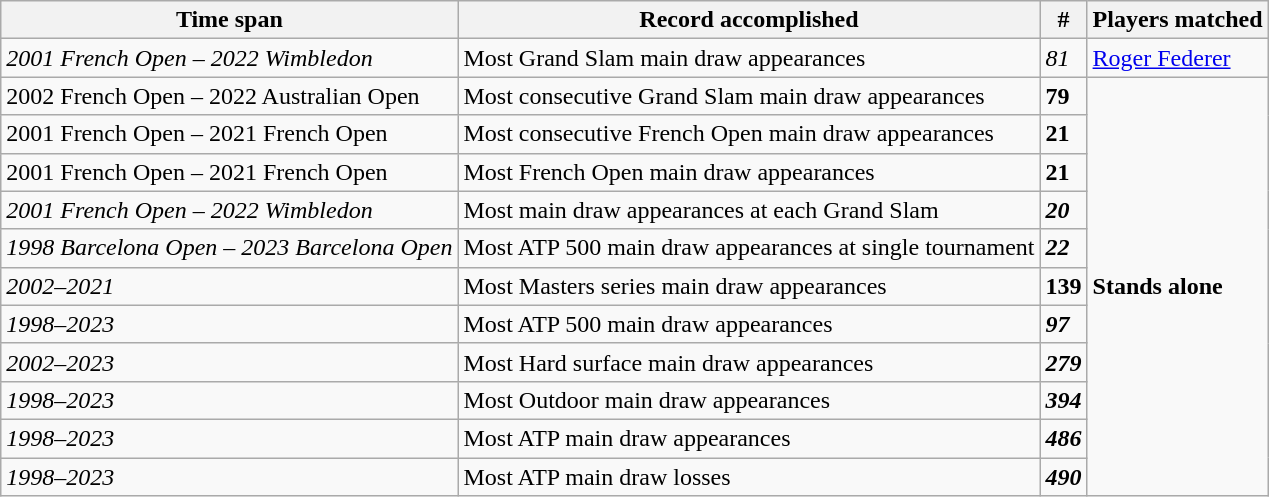<table class="wikitable collapsible collapsed" style=text-align:left>
<tr>
<th>Time span</th>
<th>Record accomplished</th>
<th>#</th>
<th>Players matched</th>
</tr>
<tr>
<td><em>2001 French Open – 2022 Wimbledon</em></td>
<td>Most Grand Slam main draw appearances</td>
<td><em>81</em></td>
<td><a href='#'>Roger Federer</a></td>
</tr>
<tr>
<td>2002 French Open – 2022 Australian Open</td>
<td>Most consecutive Grand Slam main draw appearances</td>
<td><strong>79</strong></td>
<td rowspan="11"><strong>Stands alone</strong></td>
</tr>
<tr>
<td>2001 French Open – 2021 French Open</td>
<td>Most consecutive French Open main draw appearances</td>
<td><strong>21</strong></td>
</tr>
<tr>
<td>2001 French Open – 2021 French Open</td>
<td>Most French Open main draw appearances</td>
<td><strong>21</strong></td>
</tr>
<tr>
<td><em>2001 French Open – 2022 Wimbledon</em></td>
<td>Most main draw appearances at each Grand Slam</td>
<td><strong><em>20</em></strong></td>
</tr>
<tr>
<td><em>1998 Barcelona Open – 2023 Barcelona Open</em></td>
<td>Most ATP 500 main draw appearances at single tournament</td>
<td><strong><em>22</em></strong></td>
</tr>
<tr>
<td><em>2002–2021</em></td>
<td>Most Masters series main draw appearances</td>
<td><strong>139</strong></td>
</tr>
<tr>
<td><em>1998–2023</em></td>
<td>Most ATP 500 main draw appearances</td>
<td><strong><em>97</em></strong></td>
</tr>
<tr>
<td><em>2002–2023</em></td>
<td>Most Hard surface main draw appearances</td>
<td><strong><em>279</em></strong></td>
</tr>
<tr>
<td><em>1998–2023</em></td>
<td>Most Outdoor main draw appearances</td>
<td><strong><em>394</em></strong></td>
</tr>
<tr>
<td><em>1998–2023</em></td>
<td>Most ATP main draw appearances</td>
<td><strong><em>486</em></strong></td>
</tr>
<tr>
<td><em>1998–2023</em></td>
<td>Most ATP main draw losses</td>
<td><strong><em>490</em></strong></td>
</tr>
</table>
